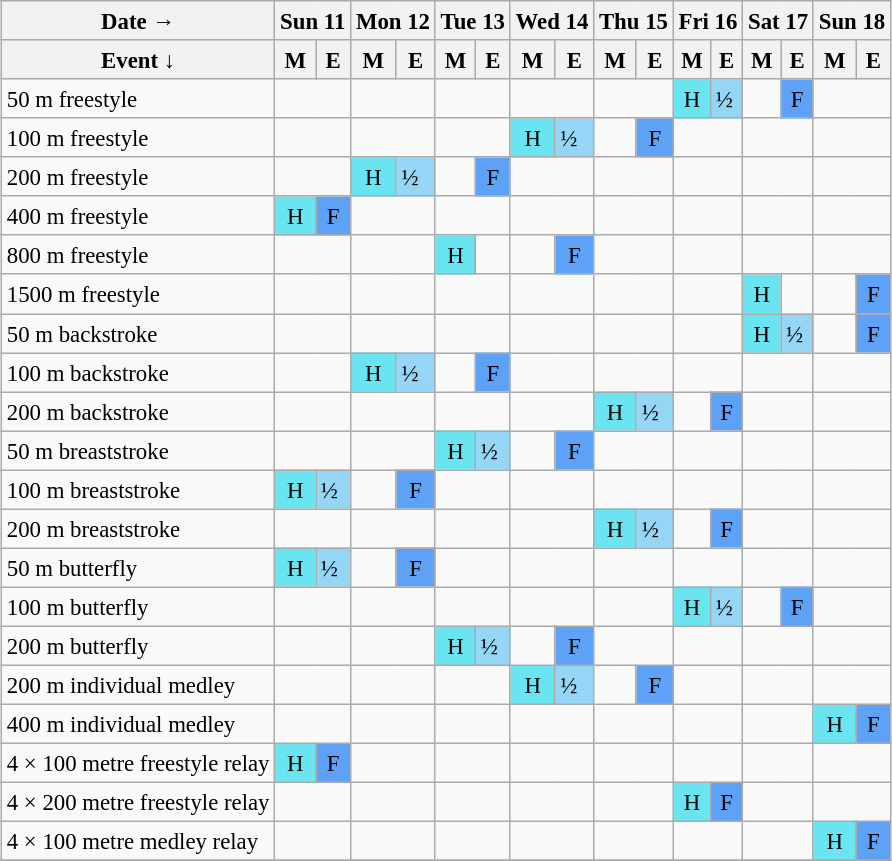<table class="wikitable" style="margin:0.5em auto; font-size:95%; line-height:1.25em;">
<tr style="text-align:center;">
<th>Date →</th>
<th colspan="2">Sun 11</th>
<th colspan="2">Mon 12</th>
<th colspan="2">Tue 13</th>
<th colspan="2">Wed 14</th>
<th colspan="2">Thu 15</th>
<th colspan="2">Fri 16</th>
<th colspan="2">Sat 17</th>
<th colspan="2">Sun 18</th>
</tr>
<tr>
<th>Event ↓</th>
<th>M</th>
<th>E</th>
<th>M</th>
<th>E</th>
<th>M</th>
<th>E</th>
<th>M</th>
<th>E</th>
<th>M</th>
<th>E</th>
<th>M</th>
<th>E</th>
<th>M</th>
<th>E</th>
<th>M</th>
<th>E</th>
</tr>
<tr>
<td class=event>50 m freestyle</td>
<td colspan=2></td>
<td colspan=2></td>
<td colspan=2></td>
<td colspan=2></td>
<td colspan=2></td>
<td style="background-color:#6be4f2; text-align:center;">H</td>
<td style="background-color:#95d6f7;">½</td>
<td></td>
<td style="background-color:#5ea2f7; text-align:center;">F</td>
<td colspan=2></td>
</tr>
<tr>
<td class=event>100 m freestyle</td>
<td colspan=2></td>
<td colspan=2></td>
<td colspan=2></td>
<td style="background-color:#6be4f2; text-align:center;">H</td>
<td style="background-color:#95d6f7;">½</td>
<td></td>
<td style="background-color:#5ea2f7; text-align:center;">F</td>
<td colspan=2></td>
<td colspan=2></td>
<td colspan=2></td>
</tr>
<tr>
<td class=event>200 m freestyle</td>
<td colspan=2></td>
<td style="background-color:#6be4f2; text-align:center;">H</td>
<td style="background-color:#95d6f7;">½</td>
<td></td>
<td style="background-color:#5ea2f7; text-align:center;">F</td>
<td colspan=2></td>
<td colspan=2></td>
<td colspan=2></td>
<td colspan=2></td>
<td colspan=2></td>
</tr>
<tr>
<td class=event>400 m freestyle</td>
<td style="background-color:#6be4f2; text-align:center;">H</td>
<td style="background-color:#5ea2f7; text-align:center;">F</td>
<td colspan=2></td>
<td colspan=2></td>
<td colspan=2></td>
<td colspan=2></td>
<td colspan=2></td>
<td colspan=2></td>
<td colspan=2></td>
</tr>
<tr>
<td class=event>800 m freestyle</td>
<td colspan=2></td>
<td colspan=2></td>
<td style="background-color:#6be4f2; text-align:center;">H</td>
<td></td>
<td></td>
<td style="background-color:#5ea2f7; text-align:center;">F</td>
<td colspan=2></td>
<td colspan=2></td>
<td colspan=2></td>
<td colspan=2></td>
</tr>
<tr>
<td class=event>1500 m freestyle</td>
<td colspan=2></td>
<td colspan=2></td>
<td colspan=2></td>
<td colspan=2></td>
<td colspan=2></td>
<td colspan=2></td>
<td style="background-color:#6be4f2; text-align:center;">H</td>
<td></td>
<td></td>
<td style="background-color:#5ea2f7; text-align:center;">F</td>
</tr>
<tr>
<td class=event>50 m backstroke</td>
<td colspan=2></td>
<td colspan=2></td>
<td colspan=2></td>
<td colspan=2></td>
<td colspan=2></td>
<td colspan=2></td>
<td style="background-color:#6be4f2; text-align:center;">H</td>
<td style="background-color:#95d6f7;">½</td>
<td></td>
<td style="background-color:#5ea2f7; text-align:center;">F</td>
</tr>
<tr>
<td class=event>100 m backstroke</td>
<td colspan=2></td>
<td style="background-color:#6be4f2; text-align:center;">H</td>
<td style="background-color:#95d6f7;">½</td>
<td></td>
<td style="background-color:#5ea2f7; text-align:center;">F</td>
<td colspan=2></td>
<td colspan=2></td>
<td colspan=2></td>
<td colspan=2></td>
<td colspan=2></td>
</tr>
<tr>
<td class=event>200 m backstroke</td>
<td colspan=2></td>
<td colspan=2></td>
<td colspan=2></td>
<td colspan=2></td>
<td style="background-color:#6be4f2; text-align:center;">H</td>
<td style="background-color:#95d6f7;">½</td>
<td></td>
<td style="background-color:#5ea2f7; text-align:center;">F</td>
<td colspan=2></td>
<td colspan=2></td>
</tr>
<tr>
<td class=event>50 m breaststroke</td>
<td colspan=2></td>
<td colspan=2></td>
<td style="background-color:#6be4f2; text-align:center;">H</td>
<td style="background-color:#95d6f7;">½</td>
<td></td>
<td style="background-color:#5ea2f7; text-align:center;">F</td>
<td colspan=2></td>
<td colspan=2></td>
<td colspan=2></td>
<td colspan=2></td>
</tr>
<tr>
<td class=event>100 m breaststroke</td>
<td style="background-color:#6be4f2; text-align:center;">H</td>
<td style="background-color:#95d6f7;">½</td>
<td></td>
<td style="background-color:#5ea2f7; text-align:center;">F</td>
<td colspan=2></td>
<td colspan=2></td>
<td colspan=2></td>
<td colspan=2></td>
<td colspan=2></td>
<td colspan=2></td>
</tr>
<tr>
<td class=event>200 m breaststroke</td>
<td colspan=2></td>
<td colspan=2></td>
<td colspan=2></td>
<td colspan=2></td>
<td style="background-color:#6be4f2; text-align:center;">H</td>
<td style="background-color:#95d6f7;">½</td>
<td></td>
<td style="background-color:#5ea2f7; text-align:center;">F</td>
<td colspan=2></td>
<td colspan=2></td>
</tr>
<tr>
<td class=event>50 m butterfly</td>
<td style="background-color:#6be4f2; text-align:center;">H</td>
<td style="background-color:#95d6f7;">½</td>
<td></td>
<td style="background-color:#5ea2f7; text-align:center;">F</td>
<td colspan=2></td>
<td colspan=2></td>
<td colspan=2></td>
<td colspan=2></td>
<td colspan=2></td>
<td colspan=2></td>
</tr>
<tr>
<td class=event>100 m butterfly</td>
<td colspan=2></td>
<td colspan=2></td>
<td colspan=2></td>
<td colspan=2></td>
<td colspan=2></td>
<td style="background-color:#6be4f2; text-align:center;">H</td>
<td style="background-color:#95d6f7;">½</td>
<td></td>
<td style="background-color:#5ea2f7; text-align:center;">F</td>
<td colspan=2></td>
</tr>
<tr>
<td class=event>200 m butterfly</td>
<td colspan=2></td>
<td colspan=2></td>
<td style="background-color:#6be4f2; text-align:center;">H</td>
<td style="background-color:#95d6f7;">½</td>
<td></td>
<td style="background-color:#5ea2f7; text-align:center;">F</td>
<td colspan=2></td>
<td colspan=2></td>
<td colspan=2></td>
<td colspan=2></td>
</tr>
<tr>
<td class=event>200 m individual medley</td>
<td colspan=2></td>
<td colspan=2></td>
<td colspan=2></td>
<td style="background-color:#6be4f2; text-align:center;">H</td>
<td style="background-color:#95d6f7;">½</td>
<td></td>
<td style="background-color:#5ea2f7; text-align:center;">F</td>
<td colspan=2></td>
<td colspan=2></td>
<td colspan=2></td>
</tr>
<tr>
<td class=event>400 m individual medley</td>
<td colspan=2></td>
<td colspan=2></td>
<td colspan=2></td>
<td colspan=2></td>
<td colspan=2></td>
<td colspan=2></td>
<td colspan=2></td>
<td style="background-color:#6be4f2; text-align:center;">H</td>
<td style="background-color:#5ea2f7; text-align:center;">F</td>
</tr>
<tr>
<td class=event>4 × 100 metre freestyle relay</td>
<td style="background-color:#6be4f2; text-align:center;">H</td>
<td style="background-color:#5ea2f7; text-align:center;">F</td>
<td colspan=2></td>
<td colspan=2></td>
<td colspan=2></td>
<td colspan=2></td>
<td colspan=2></td>
<td colspan=2></td>
<td colspan=2></td>
</tr>
<tr>
<td class=event>4 × 200 metre freestyle relay</td>
<td colspan=2></td>
<td colspan=2></td>
<td colspan=2></td>
<td colspan=2></td>
<td colspan=2></td>
<td style="background-color:#6be4f2; text-align:center;">H</td>
<td style="background-color:#5ea2f7; text-align:center;">F</td>
<td colspan=2></td>
<td colspan=2></td>
</tr>
<tr>
<td class=event>4 × 100 metre medley relay</td>
<td colspan=2></td>
<td colspan=2></td>
<td colspan=2></td>
<td colspan=2></td>
<td colspan=2></td>
<td colspan=2></td>
<td colspan=2></td>
<td style="background-color:#6be4f2; text-align:center;">H</td>
<td style="background-color:#5ea2f7; text-align:center;">F</td>
</tr>
<tr>
</tr>
</table>
